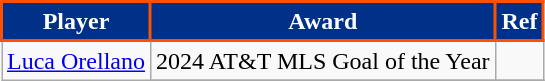<table class=wikitable>
<tr>
<th style="background:#003087; color:#FFFFFF; border:2px solid #FE5000;" scope="col">Player</th>
<th style="background:#003087; color:#FFFFFF; border:2px solid #FE5000;" scope="col">Award</th>
<th style="background:#003087; color:#FFFFFF; border:2px solid #FE5000;" scope="col">Ref</th>
</tr>
<tr>
<td align=left rowspan="3"> <a href='#'>Luca Orellano</a></td>
<td>2024 AT&T MLS Goal of the Year</td>
<td></td>
</tr>
<tr>
</tr>
</table>
